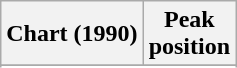<table class="wikitable sortable">
<tr>
<th align="left">Chart (1990)</th>
<th align="center">Peak<br>position</th>
</tr>
<tr>
</tr>
<tr>
</tr>
</table>
